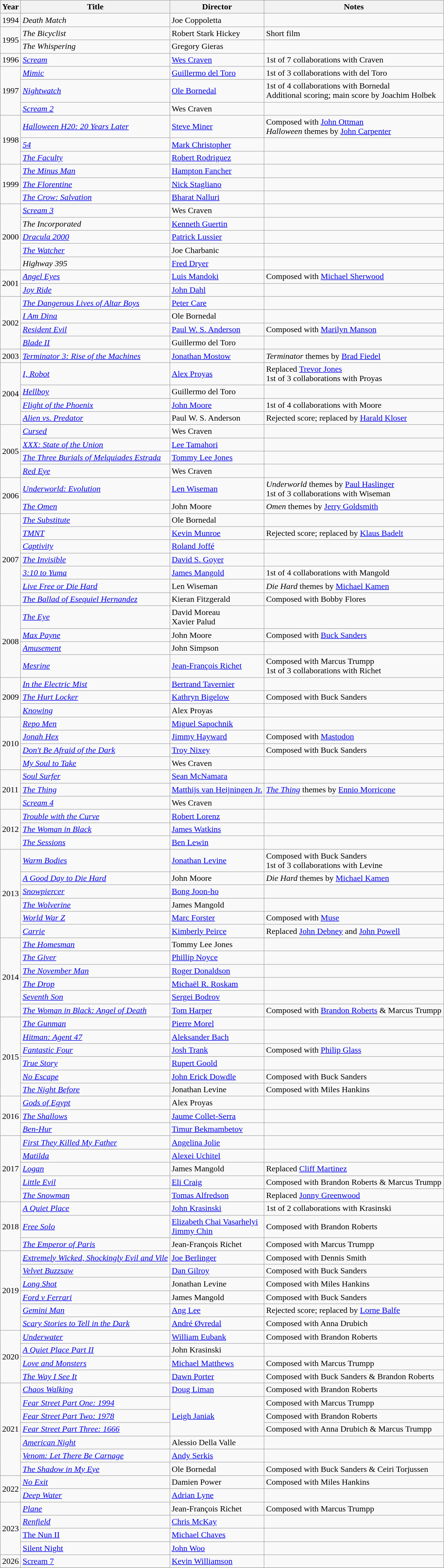<table class="wikitable sortable">
<tr>
<th>Year</th>
<th>Title</th>
<th>Director</th>
<th class="unsortable">Notes</th>
</tr>
<tr>
<td>1994</td>
<td><em>Death Match</em></td>
<td>Joe Coppoletta</td>
<td></td>
</tr>
<tr>
<td rowspan="2">1995</td>
<td><em>The Bicyclist</em></td>
<td>Robert Stark Hickey</td>
<td>Short film</td>
</tr>
<tr>
<td><em>The Whispering</em></td>
<td>Gregory Gieras</td>
<td></td>
</tr>
<tr>
<td>1996</td>
<td><em><a href='#'>Scream</a></em></td>
<td><a href='#'>Wes Craven</a></td>
<td>1st of 7 collaborations with Craven</td>
</tr>
<tr>
<td rowspan="3">1997</td>
<td><em><a href='#'>Mimic</a></em></td>
<td><a href='#'>Guillermo del Toro</a></td>
<td>1st of 3 collaborations with del Toro</td>
</tr>
<tr>
<td><em><a href='#'>Nightwatch</a></em></td>
<td><a href='#'>Ole Bornedal</a></td>
<td>1st of 4 collaborations with Bornedal<br>Additional scoring; main score by Joachim Holbek</td>
</tr>
<tr>
<td><em><a href='#'>Scream 2</a></em></td>
<td>Wes Craven</td>
<td></td>
</tr>
<tr>
<td rowspan="3">1998</td>
<td><em><a href='#'>Halloween H20: 20 Years Later</a></em></td>
<td><a href='#'>Steve Miner</a></td>
<td>Composed with <a href='#'>John Ottman</a><br><em>Halloween</em> themes by <a href='#'>John Carpenter</a></td>
</tr>
<tr>
<td><em><a href='#'>54</a></em></td>
<td><a href='#'>Mark Christopher</a></td>
<td></td>
</tr>
<tr>
<td><em><a href='#'>The Faculty</a></em></td>
<td><a href='#'>Robert Rodriguez</a></td>
<td></td>
</tr>
<tr>
<td rowspan="3">1999</td>
<td><em><a href='#'>The Minus Man</a></em></td>
<td><a href='#'>Hampton Fancher</a></td>
<td></td>
</tr>
<tr>
<td><em><a href='#'>The Florentine</a></em></td>
<td><a href='#'>Nick Stagliano</a></td>
<td></td>
</tr>
<tr>
<td><em><a href='#'>The Crow: Salvation</a></em></td>
<td><a href='#'>Bharat Nalluri</a></td>
<td></td>
</tr>
<tr>
<td rowspan="5">2000</td>
<td><em><a href='#'>Scream 3</a></em></td>
<td>Wes Craven</td>
<td></td>
</tr>
<tr>
<td><em>The Incorporated</em></td>
<td><a href='#'>Kenneth Guertin</a></td>
<td></td>
</tr>
<tr>
<td><em><a href='#'>Dracula 2000</a></em></td>
<td><a href='#'>Patrick Lussier</a></td>
<td></td>
</tr>
<tr>
<td><em><a href='#'>The Watcher</a></em></td>
<td>Joe Charbanic</td>
<td></td>
</tr>
<tr>
<td><em>Highway 395</em></td>
<td><a href='#'>Fred Dryer</a></td>
<td></td>
</tr>
<tr>
<td rowspan=2>2001</td>
<td><em><a href='#'>Angel Eyes</a></em></td>
<td><a href='#'>Luis Mandoki</a></td>
<td>Composed with <a href='#'>Michael Sherwood</a></td>
</tr>
<tr>
<td><em><a href='#'>Joy Ride</a></em></td>
<td><a href='#'>John Dahl</a></td>
<td></td>
</tr>
<tr>
<td rowspan=4>2002</td>
<td><em><a href='#'>The Dangerous Lives of Altar Boys</a></em></td>
<td><a href='#'>Peter Care</a></td>
<td></td>
</tr>
<tr>
<td><em><a href='#'>I Am Dina</a></em></td>
<td>Ole Bornedal</td>
<td></td>
</tr>
<tr>
<td><em><a href='#'>Resident Evil</a></em></td>
<td><a href='#'>Paul W. S. Anderson</a></td>
<td>Composed with <a href='#'>Marilyn Manson</a></td>
</tr>
<tr>
<td><em><a href='#'>Blade II</a></em></td>
<td>Guillermo del Toro</td>
<td></td>
</tr>
<tr>
<td>2003</td>
<td><em><a href='#'>Terminator 3: Rise of the Machines</a></em></td>
<td><a href='#'>Jonathan Mostow</a></td>
<td><em>Terminator</em> themes by <a href='#'>Brad Fiedel</a></td>
</tr>
<tr>
<td rowspan="4">2004</td>
<td><em><a href='#'>I, Robot</a></em></td>
<td><a href='#'>Alex Proyas</a></td>
<td>Replaced <a href='#'>Trevor Jones</a><br>1st of 3 collaborations with Proyas</td>
</tr>
<tr>
<td><em><a href='#'>Hellboy</a></em></td>
<td>Guillermo del Toro</td>
<td></td>
</tr>
<tr>
<td><em><a href='#'>Flight of the Phoenix</a></em></td>
<td><a href='#'>John Moore</a></td>
<td>1st of 4 collaborations with Moore</td>
</tr>
<tr>
<td><a href='#'><em>Alien vs. Predator</em></a></td>
<td>Paul W. S. Anderson</td>
<td>Rejected score; replaced by <a href='#'>Harald Kloser</a></td>
</tr>
<tr>
<td rowspan="4">2005</td>
<td><em><a href='#'>Cursed</a></em></td>
<td>Wes Craven</td>
<td></td>
</tr>
<tr>
<td><em><a href='#'>XXX: State of the Union</a></em></td>
<td><a href='#'>Lee Tamahori</a></td>
<td></td>
</tr>
<tr>
<td><em><a href='#'>The Three Burials of Melquiades Estrada</a></em></td>
<td><a href='#'>Tommy Lee Jones</a></td>
<td></td>
</tr>
<tr>
<td><em><a href='#'>Red Eye</a></em></td>
<td>Wes Craven</td>
<td></td>
</tr>
<tr>
<td rowspan=2>2006</td>
<td><em><a href='#'>Underworld: Evolution</a></em></td>
<td><a href='#'>Len Wiseman</a></td>
<td><em>Underworld</em> themes by <a href='#'>Paul Haslinger</a><br>1st of 3 collaborations with Wiseman</td>
</tr>
<tr>
<td><em><a href='#'>The Omen</a></em></td>
<td>John Moore</td>
<td><em>Omen</em> themes by <a href='#'>Jerry Goldsmith</a></td>
</tr>
<tr>
<td rowspan="7">2007</td>
<td><a href='#'><em>The Substitute</em></a></td>
<td>Ole Bornedal</td>
<td></td>
</tr>
<tr>
<td><em><a href='#'>TMNT</a></em></td>
<td><a href='#'>Kevin Munroe</a></td>
<td>Rejected score; replaced by <a href='#'>Klaus Badelt</a></td>
</tr>
<tr>
<td><em><a href='#'>Captivity</a></em></td>
<td><a href='#'>Roland Joffé</a></td>
<td></td>
</tr>
<tr>
<td><em><a href='#'>The Invisible</a></em></td>
<td><a href='#'>David S. Goyer</a></td>
<td></td>
</tr>
<tr>
<td><em><a href='#'>3:10 to Yuma</a></em></td>
<td><a href='#'>James Mangold</a></td>
<td>1st of 4 collaborations with Mangold</td>
</tr>
<tr>
<td><em><a href='#'>Live Free or Die Hard</a></em></td>
<td>Len Wiseman</td>
<td><em>Die Hard</em> themes by <a href='#'>Michael Kamen</a></td>
</tr>
<tr>
<td><em><a href='#'>The Ballad of Esequiel Hernandez</a></em></td>
<td>Kieran Fitzgerald</td>
<td>Composed with Bobby Flores</td>
</tr>
<tr>
<td rowspan=4>2008</td>
<td><em><a href='#'>The Eye</a></em></td>
<td>David Moreau<br>Xavier Palud</td>
<td></td>
</tr>
<tr>
<td><em><a href='#'>Max Payne</a></em></td>
<td>John Moore</td>
<td>Composed with <a href='#'>Buck Sanders</a></td>
</tr>
<tr>
<td><em><a href='#'>Amusement</a></em></td>
<td>John Simpson</td>
<td></td>
</tr>
<tr>
<td><em><a href='#'>Mesrine</a></em></td>
<td><a href='#'>Jean-François Richet</a></td>
<td>Composed with Marcus Trumpp<br>1st of 3 collaborations with Richet</td>
</tr>
<tr>
<td rowspan=3>2009</td>
<td><em><a href='#'>In the Electric Mist</a></em></td>
<td><a href='#'>Bertrand Tavernier</a></td>
<td></td>
</tr>
<tr>
<td><em><a href='#'>The Hurt Locker</a></em></td>
<td><a href='#'>Kathryn Bigelow</a></td>
<td>Composed with Buck Sanders</td>
</tr>
<tr>
<td><em><a href='#'>Knowing</a></em></td>
<td>Alex Proyas</td>
<td></td>
</tr>
<tr>
<td rowspan="4">2010</td>
<td align="left"><em><a href='#'>Repo Men</a></em></td>
<td><a href='#'>Miguel Sapochnik</a></td>
<td></td>
</tr>
<tr>
<td><em><a href='#'>Jonah Hex</a></em></td>
<td><a href='#'>Jimmy Hayward</a></td>
<td>Composed with <a href='#'>Mastodon</a></td>
</tr>
<tr>
<td><em><a href='#'>Don't Be Afraid of the Dark</a></em></td>
<td><a href='#'>Troy Nixey</a></td>
<td>Composed with Buck Sanders</td>
</tr>
<tr>
<td><em><a href='#'>My Soul to Take</a></em></td>
<td>Wes Craven</td>
<td></td>
</tr>
<tr>
<td rowspan="3">2011</td>
<td><em><a href='#'>Soul Surfer</a></em></td>
<td><a href='#'>Sean McNamara</a></td>
<td></td>
</tr>
<tr>
<td><em><a href='#'>The Thing</a></em></td>
<td><a href='#'>Matthijs van Heijningen Jr.</a></td>
<td><em><a href='#'>The Thing</a></em> themes by <a href='#'>Ennio Morricone</a></td>
</tr>
<tr>
<td><em><a href='#'>Scream 4</a></em></td>
<td>Wes Craven</td>
<td></td>
</tr>
<tr>
<td rowspan="3">2012</td>
<td><em><a href='#'>Trouble with the Curve</a></em></td>
<td><a href='#'>Robert Lorenz</a></td>
<td></td>
</tr>
<tr>
<td><em><a href='#'>The Woman in Black</a></em></td>
<td><a href='#'>James Watkins</a></td>
<td></td>
</tr>
<tr>
<td><em><a href='#'>The Sessions</a></em></td>
<td><a href='#'>Ben Lewin</a></td>
<td></td>
</tr>
<tr>
<td rowspan=6>2013</td>
<td><em><a href='#'>Warm Bodies</a></em></td>
<td><a href='#'>Jonathan Levine</a></td>
<td>Composed with Buck Sanders<br>1st of 3 collaborations with Levine</td>
</tr>
<tr>
<td><em><a href='#'>A Good Day to Die Hard</a></em></td>
<td>John Moore</td>
<td><em>Die Hard</em> themes by <a href='#'>Michael Kamen</a></td>
</tr>
<tr>
<td><em><a href='#'>Snowpiercer</a></em></td>
<td><a href='#'>Bong Joon-ho</a></td>
<td></td>
</tr>
<tr>
<td><em><a href='#'>The Wolverine</a></em></td>
<td>James Mangold</td>
<td></td>
</tr>
<tr>
<td><em><a href='#'>World War Z</a></em></td>
<td><a href='#'>Marc Forster</a></td>
<td>Composed with <a href='#'>Muse</a></td>
</tr>
<tr>
<td><em><a href='#'>Carrie</a></em></td>
<td><a href='#'>Kimberly Peirce</a></td>
<td>Replaced <a href='#'>John Debney</a> and <a href='#'>John Powell</a></td>
</tr>
<tr>
<td rowspan=6>2014</td>
<td><em><a href='#'>The Homesman</a></em></td>
<td>Tommy Lee Jones</td>
<td></td>
</tr>
<tr>
<td><em><a href='#'>The Giver</a></em></td>
<td><a href='#'>Phillip Noyce</a></td>
<td></td>
</tr>
<tr>
<td><em><a href='#'>The November Man</a></em></td>
<td><a href='#'>Roger Donaldson</a></td>
<td></td>
</tr>
<tr>
<td><em><a href='#'>The Drop</a></em></td>
<td><a href='#'>Michaël R. Roskam</a></td>
<td></td>
</tr>
<tr>
<td><em><a href='#'>Seventh Son</a></em></td>
<td><a href='#'>Sergei Bodrov</a></td>
<td></td>
</tr>
<tr>
<td><em><a href='#'>The Woman in Black: Angel of Death</a></em></td>
<td><a href='#'>Tom Harper</a></td>
<td>Composed with <a href='#'>Brandon Roberts</a> & Marcus Trumpp</td>
</tr>
<tr>
<td rowspan=6>2015</td>
<td><em><a href='#'>The Gunman</a></em></td>
<td><a href='#'>Pierre Morel</a></td>
<td></td>
</tr>
<tr>
<td><em><a href='#'>Hitman: Agent 47</a></em></td>
<td><a href='#'>Aleksander Bach</a></td>
<td></td>
</tr>
<tr>
<td><em><a href='#'>Fantastic Four</a></em></td>
<td><a href='#'>Josh Trank</a></td>
<td>Composed with <a href='#'>Philip Glass</a></td>
</tr>
<tr>
<td><em><a href='#'>True Story</a></em></td>
<td><a href='#'>Rupert Goold</a></td>
<td></td>
</tr>
<tr>
<td><em><a href='#'>No Escape</a></em></td>
<td><a href='#'>John Erick Dowdle</a></td>
<td>Composed with Buck Sanders</td>
</tr>
<tr>
<td><em><a href='#'>The Night Before</a></em></td>
<td>Jonathan Levine</td>
<td>Composed with Miles Hankins</td>
</tr>
<tr>
<td rowspan=3>2016</td>
<td><em><a href='#'>Gods of Egypt</a></em></td>
<td>Alex Proyas</td>
<td></td>
</tr>
<tr>
<td><em><a href='#'>The Shallows</a></em></td>
<td><a href='#'>Jaume Collet-Serra</a></td>
<td></td>
</tr>
<tr>
<td><em><a href='#'>Ben-Hur</a></em></td>
<td><a href='#'>Timur Bekmambetov</a></td>
<td></td>
</tr>
<tr>
<td rowspan="5">2017</td>
<td><a href='#'><em>First They Killed My Father</em></a></td>
<td><a href='#'>Angelina Jolie</a></td>
<td></td>
</tr>
<tr>
<td><a href='#'><em>Matilda</em></a></td>
<td><a href='#'>Alexei Uchitel</a></td>
<td></td>
</tr>
<tr>
<td><em><a href='#'>Logan</a></em></td>
<td>James Mangold</td>
<td>Replaced <a href='#'>Cliff Martinez</a></td>
</tr>
<tr>
<td><em><a href='#'>Little Evil</a></em></td>
<td><a href='#'>Eli Craig</a></td>
<td>Composed with Brandon Roberts & Marcus Trumpp</td>
</tr>
<tr>
<td><em><a href='#'>The Snowman</a></em></td>
<td><a href='#'>Tomas Alfredson</a></td>
<td>Replaced <a href='#'>Jonny Greenwood</a></td>
</tr>
<tr>
<td rowspan="3">2018</td>
<td><em><a href='#'>A Quiet Place</a></em></td>
<td><a href='#'>John Krasinski</a></td>
<td>1st of 2 collaborations with Krasinski</td>
</tr>
<tr>
<td><em><a href='#'>Free Solo</a></em></td>
<td><a href='#'>Elizabeth Chai Vasarhelyi</a><br><a href='#'>Jimmy Chin</a></td>
<td>Composed with Brandon Roberts</td>
</tr>
<tr>
<td><em><a href='#'>The Emperor of Paris</a></em></td>
<td>Jean-François Richet</td>
<td>Composed with Marcus Trumpp</td>
</tr>
<tr>
<td rowspan=6>2019</td>
<td><em><a href='#'>Extremely Wicked, Shockingly Evil and Vile</a></em></td>
<td><a href='#'>Joe Berlinger</a></td>
<td>Composed with Dennis Smith</td>
</tr>
<tr>
<td><em><a href='#'>Velvet Buzzsaw</a></em></td>
<td><a href='#'>Dan Gilroy</a></td>
<td>Composed with Buck Sanders</td>
</tr>
<tr>
<td><em><a href='#'>Long Shot</a></em></td>
<td>Jonathan Levine</td>
<td>Composed with Miles Hankins</td>
</tr>
<tr>
<td><em><a href='#'>Ford v Ferrari</a></em></td>
<td>James Mangold</td>
<td>Composed with Buck Sanders</td>
</tr>
<tr>
<td><em><a href='#'>Gemini Man</a></em></td>
<td><a href='#'>Ang Lee</a></td>
<td>Rejected score; replaced by <a href='#'>Lorne Balfe</a></td>
</tr>
<tr>
<td><em><a href='#'>Scary Stories to Tell in the Dark</a></em></td>
<td><a href='#'>André Øvredal</a></td>
<td>Composed with Anna Drubich</td>
</tr>
<tr>
<td rowspan="4">2020</td>
<td><a href='#'><em>Underwater</em></a></td>
<td><a href='#'>William Eubank</a></td>
<td>Composed with Brandon Roberts</td>
</tr>
<tr>
<td><em><a href='#'>A Quiet Place Part II</a></em></td>
<td>John Krasinski</td>
<td></td>
</tr>
<tr>
<td><a href='#'><em>Love and Monsters</em></a></td>
<td><a href='#'>Michael Matthews</a></td>
<td>Composed with Marcus Trumpp</td>
</tr>
<tr>
<td><em><a href='#'>The Way I See It</a></em></td>
<td><a href='#'>Dawn Porter</a></td>
<td>Composed with Buck Sanders & Brandon Roberts</td>
</tr>
<tr>
<td rowspan="7">2021</td>
<td><em><a href='#'>Chaos Walking</a></em></td>
<td><a href='#'>Doug Liman</a></td>
<td>Composed with Brandon Roberts</td>
</tr>
<tr>
<td><em><a href='#'>Fear Street Part One: 1994</a></em></td>
<td rowspan=3><a href='#'>Leigh Janiak</a></td>
<td>Composed with Marcus Trumpp</td>
</tr>
<tr>
<td><em><a href='#'>Fear Street Part Two: 1978</a></em></td>
<td>Composed with Brandon Roberts</td>
</tr>
<tr>
<td><em><a href='#'>Fear Street Part Three: 1666</a></em></td>
<td>Composed with Anna Drubich & Marcus Trumpp</td>
</tr>
<tr>
<td><em><a href='#'>American Night</a></em></td>
<td>Alessio Della Valle</td>
<td></td>
</tr>
<tr>
<td><em><a href='#'>Venom: Let There Be Carnage</a></em></td>
<td><a href='#'>Andy Serkis</a></td>
<td></td>
</tr>
<tr>
<td><em><a href='#'>The Shadow in My Eye</a></em></td>
<td>Ole Bornedal</td>
<td>Composed with Buck Sanders & Ceiri Torjussen</td>
</tr>
<tr>
<td rowspan="2">2022</td>
<td><em><a href='#'>No Exit</a></em></td>
<td>Damien Power</td>
<td>Composed with Miles Hankins</td>
</tr>
<tr>
<td><em><a href='#'>Deep Water</a></em></td>
<td><a href='#'>Adrian Lyne</a></td>
<td></td>
</tr>
<tr>
<td rowspan="4">2023</td>
<td><em><a href='#'>Plane</a></em></td>
<td>Jean-François Richet</td>
<td>Composed with Marcus Trumpp</td>
</tr>
<tr>
<td><em><a href='#'>Renfield</a></td>
<td><a href='#'>Chris McKay</a></td>
<td></td>
</tr>
<tr>
<td></em><a href='#'>The Nun II</a><em></td>
<td><a href='#'>Michael Chaves</a></td>
<td></td>
</tr>
<tr>
<td></em><a href='#'>Silent Night</a><em></td>
<td><a href='#'>John Woo</a></td>
<td></td>
</tr>
<tr>
<td>2026</td>
<td></em><a href='#'>Scream 7</a><em></td>
<td><a href='#'>Kevin Williamson</a></td>
<td></td>
</tr>
<tr>
</tr>
</table>
